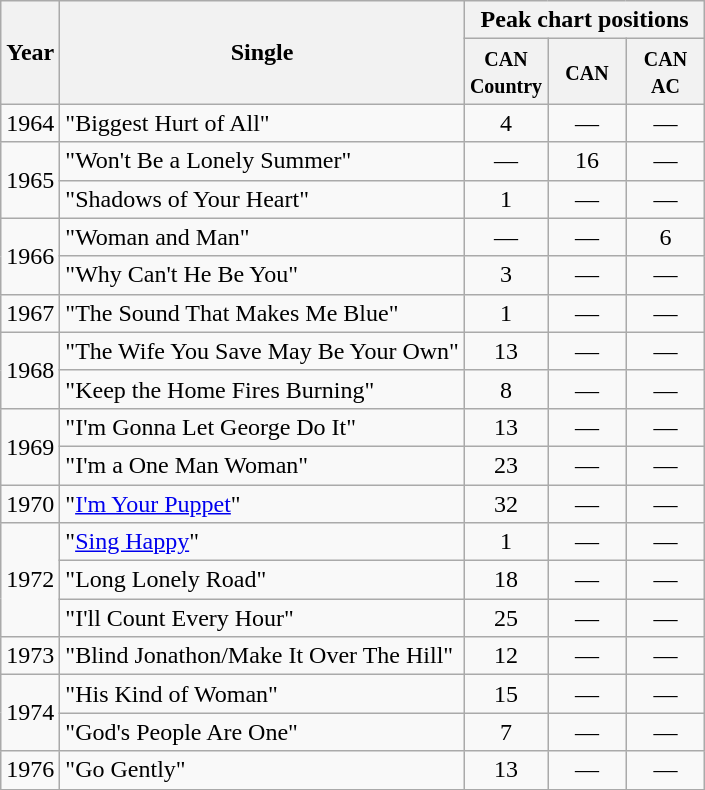<table class="wikitable">
<tr>
<th rowspan="2">Year</th>
<th rowspan="2">Single</th>
<th colspan="3">Peak chart positions</th>
</tr>
<tr>
<th width="45"><small>CAN Country</small></th>
<th width="45"><small>CAN</small></th>
<th width="45"><small>CAN AC</small></th>
</tr>
<tr>
<td>1964</td>
<td>"Biggest Hurt of All"</td>
<td align="center">4</td>
<td align="center">—</td>
<td align="center">—</td>
</tr>
<tr>
<td rowspan="2">1965</td>
<td>"Won't Be a Lonely Summer"</td>
<td align="center">—</td>
<td align="center">16</td>
<td align="center">—</td>
</tr>
<tr>
<td>"Shadows of Your Heart"</td>
<td align="center">1</td>
<td align="center">—</td>
<td align="center">—</td>
</tr>
<tr>
<td rowspan="2">1966</td>
<td>"Woman and Man"</td>
<td align="center">—</td>
<td align="center">—</td>
<td align="center">6</td>
</tr>
<tr>
<td>"Why Can't He Be You"</td>
<td align="center">3</td>
<td align="center">—</td>
<td align="center">—</td>
</tr>
<tr>
<td>1967</td>
<td>"The Sound That Makes Me Blue"</td>
<td align="center">1</td>
<td align="center">—</td>
<td align="center">—</td>
</tr>
<tr>
<td rowspan="2">1968</td>
<td>"The Wife You Save May Be Your Own"</td>
<td align="center">13</td>
<td align="center">—</td>
<td align="center">—</td>
</tr>
<tr>
<td>"Keep the Home Fires Burning"</td>
<td align="center">8</td>
<td align="center">—</td>
<td align="center">—</td>
</tr>
<tr>
<td rowspan="2">1969</td>
<td>"I'm Gonna Let George Do It"</td>
<td align="center">13</td>
<td align="center">—</td>
<td align="center">—</td>
</tr>
<tr>
<td>"I'm a One Man Woman"</td>
<td align="center">23</td>
<td align="center">—</td>
<td align="center">—</td>
</tr>
<tr>
<td>1970</td>
<td>"<a href='#'>I'm Your Puppet</a>"</td>
<td align="center">32</td>
<td align="center">—</td>
<td align="center">—</td>
</tr>
<tr>
<td rowspan="3">1972</td>
<td>"<a href='#'>Sing Happy</a>"</td>
<td align="center">1</td>
<td align="center">—</td>
<td align="center">—</td>
</tr>
<tr>
<td>"Long Lonely Road"</td>
<td align="center">18</td>
<td align="center">—</td>
<td align="center">—</td>
</tr>
<tr>
<td>"I'll Count Every Hour"</td>
<td align="center">25</td>
<td align="center">—</td>
<td align="center">—</td>
</tr>
<tr>
<td>1973</td>
<td>"Blind Jonathon/Make It Over The Hill"</td>
<td align="center">12</td>
<td align="center">—</td>
<td align="center">—</td>
</tr>
<tr>
<td rowspan="2">1974</td>
<td>"His Kind of Woman"</td>
<td align="center">15</td>
<td align="center">—</td>
<td align="center">—</td>
</tr>
<tr>
<td>"God's People Are One"</td>
<td align="center">7</td>
<td align="center">—</td>
<td align="center">—</td>
</tr>
<tr>
<td>1976</td>
<td>"Go Gently"</td>
<td align="center">13</td>
<td align="center">—</td>
<td align="center">—</td>
</tr>
</table>
